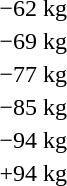<table>
<tr>
<td>−62 kg<br></td>
<td></td>
<td></td>
<td></td>
</tr>
<tr>
<td>−69 kg<br></td>
<td></td>
<td></td>
<td></td>
</tr>
<tr>
<td>−77 kg<br></td>
<td></td>
<td></td>
<td></td>
</tr>
<tr>
<td>−85 kg<br></td>
<td></td>
<td></td>
<td></td>
</tr>
<tr>
<td>−94 kg<br></td>
<td></td>
<td></td>
<td></td>
</tr>
<tr>
<td>+94 kg<br></td>
<td></td>
<td></td>
<td></td>
</tr>
</table>
